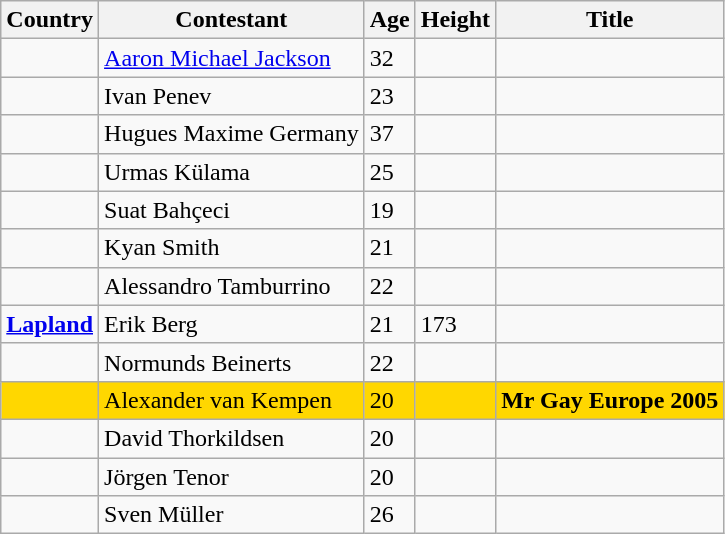<table class="sortable wikitable">
<tr>
<th>Country</th>
<th>Contestant</th>
<th>Age</th>
<th>Height</th>
<th>Title</th>
</tr>
<tr>
<td><strong></strong></td>
<td><a href='#'>Aaron Michael Jackson</a></td>
<td>32</td>
<td></td>
<td></td>
</tr>
<tr>
<td><strong></strong></td>
<td>Ivan Penev</td>
<td>23</td>
<td></td>
<td></td>
</tr>
<tr>
<td><strong></strong></td>
<td>Hugues Maxime Germany</td>
<td>37</td>
<td></td>
<td></td>
</tr>
<tr>
<td><strong></strong></td>
<td>Urmas Külama</td>
<td>25</td>
<td></td>
<td></td>
</tr>
<tr>
<td><strong></strong></td>
<td>Suat Bahçeci</td>
<td>19</td>
<td></td>
<td></td>
</tr>
<tr>
<td><strong></strong></td>
<td>Kyan Smith</td>
<td>21</td>
<td></td>
<td></td>
</tr>
<tr>
<td><strong></strong></td>
<td>Alessandro Tamburrino</td>
<td>22</td>
<td></td>
<td></td>
</tr>
<tr>
<td> <strong><a href='#'>Lapland</a></strong></td>
<td>Erik Berg</td>
<td>21</td>
<td>173</td>
<td></td>
</tr>
<tr>
<td><strong></strong></td>
<td>Normunds Beinerts</td>
<td>22</td>
<td></td>
<td></td>
</tr>
<tr style="background:gold">
<td><strong></strong></td>
<td>Alexander van Kempen</td>
<td>20</td>
<td></td>
<td><strong>Mr Gay Europe 2005</strong></td>
</tr>
<tr>
<td><strong></strong></td>
<td>David Thorkildsen</td>
<td>20</td>
<td></td>
<td></td>
</tr>
<tr>
<td><strong></strong></td>
<td>Jörgen Tenor</td>
<td>20</td>
<td></td>
<td></td>
</tr>
<tr>
<td><strong></strong></td>
<td>Sven Müller</td>
<td>26</td>
<td></td>
<td></td>
</tr>
</table>
